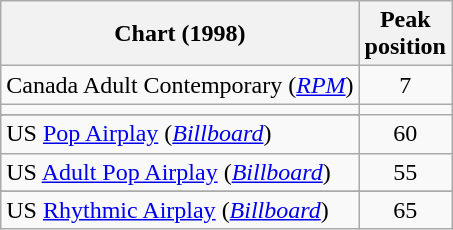<table class="wikitable sortable">
<tr>
<th align="left">Chart (1998)</th>
<th style="text-align:center;">Peak<br>position</th>
</tr>
<tr>
<td align="left">Canada Adult Contemporary (<em><a href='#'>RPM</a></em>)</td>
<td style="text-align:center;">7</td>
</tr>
<tr>
<td></td>
</tr>
<tr>
</tr>
<tr>
<td scope="row">US <a href='#'>Pop Airplay</a> (<em><a href='#'>Billboard</a></em>)</td>
<td style="text-align:center;">60</td>
</tr>
<tr>
<td scope="row">US <a href='#'>Adult Pop Airplay</a> (<em><a href='#'>Billboard</a></em>)</td>
<td style="text-align:center;">55</td>
</tr>
<tr>
</tr>
<tr>
<td scope="row">US <a href='#'>Rhythmic Airplay</a> (<em><a href='#'>Billboard</a></em>)</td>
<td style="text-align:center;">65</td>
</tr>
</table>
